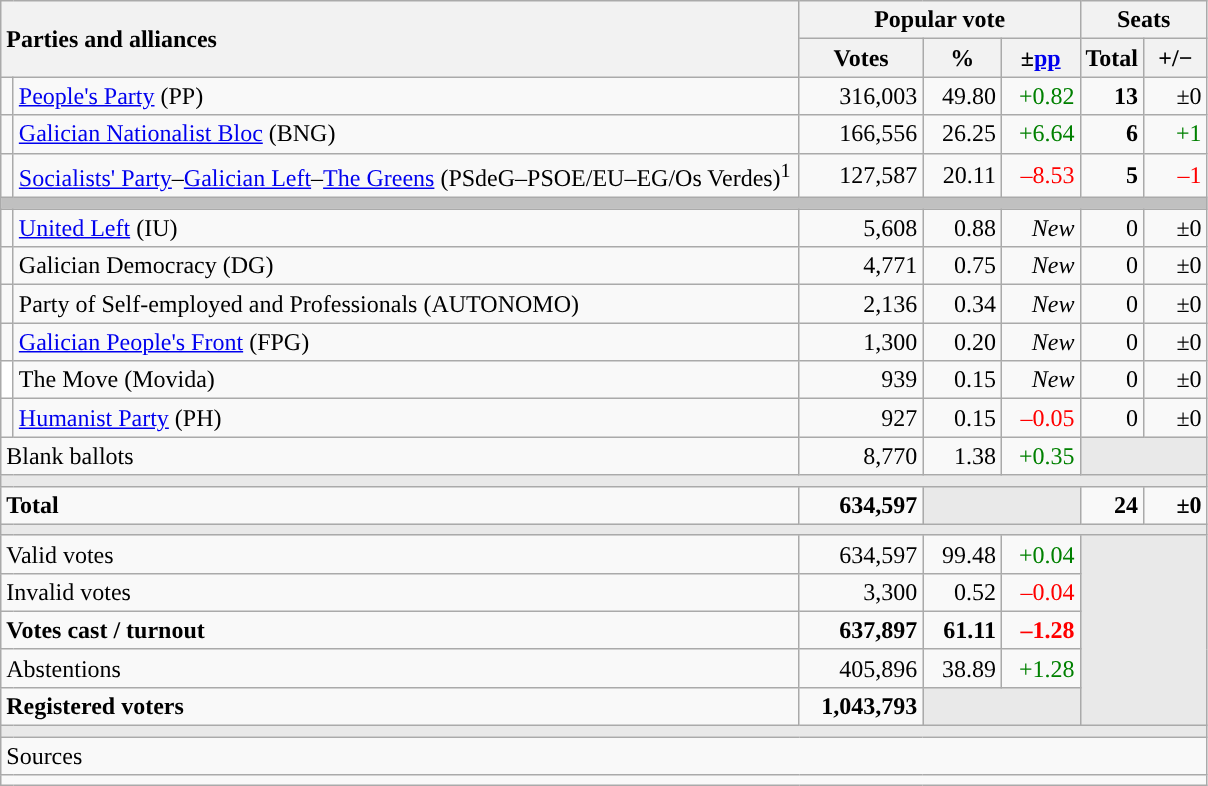<table class="wikitable" style="text-align:right;">
<tr>
<th style="text-align:left;" rowspan="2" colspan="2" width="525">Parties and alliances</th>
<th colspan="3">Popular vote</th>
<th colspan="2">Seats</th>
</tr>
<tr>
<th width="75">Votes</th>
<th width="45">%</th>
<th width="45">±<a href='#'>pp</a></th>
<th width="35">Total</th>
<th width="35">+/−</th>
</tr>
<tr>
<td width="1" style="color:inherit;background:"></td>
<td align="left"><a href='#'>People's Party</a> (PP)</td>
<td>316,003</td>
<td>49.80</td>
<td style="color:green;">+0.82</td>
<td><strong>13</strong></td>
<td>±0</td>
</tr>
<tr>
<td style="color:inherit;background:"></td>
<td align="left"><a href='#'>Galician Nationalist Bloc</a> (BNG)</td>
<td>166,556</td>
<td>26.25</td>
<td style="color:green;">+6.64</td>
<td><strong>6</strong></td>
<td style="color:green;">+1</td>
</tr>
<tr>
<td style="color:inherit;background:"></td>
<td align="left"><a href='#'>Socialists' Party</a>–<a href='#'>Galician Left</a>–<a href='#'>The Greens</a> (PSdeG–PSOE/EU–EG/Os Verdes)<sup>1</sup></td>
<td>127,587</td>
<td>20.11</td>
<td style="color:red;">–8.53</td>
<td><strong>5</strong></td>
<td style="color:red;">–1</td>
</tr>
<tr>
<td colspan="7" bgcolor="#C0C0C0"></td>
</tr>
<tr>
<td style="color:inherit;background:"></td>
<td align="left"><a href='#'>United Left</a> (IU)</td>
<td>5,608</td>
<td>0.88</td>
<td><em>New</em></td>
<td>0</td>
<td>±0</td>
</tr>
<tr>
<td style="color:inherit;background:"></td>
<td align="left">Galician Democracy (DG)</td>
<td>4,771</td>
<td>0.75</td>
<td><em>New</em></td>
<td>0</td>
<td>±0</td>
</tr>
<tr>
<td style="color:inherit;background:"></td>
<td align="left">Party of Self-employed and Professionals (AUTONOMO)</td>
<td>2,136</td>
<td>0.34</td>
<td><em>New</em></td>
<td>0</td>
<td>±0</td>
</tr>
<tr>
<td style="color:inherit;background:"></td>
<td align="left"><a href='#'>Galician People's Front</a> (FPG)</td>
<td>1,300</td>
<td>0.20</td>
<td><em>New</em></td>
<td>0</td>
<td>±0</td>
</tr>
<tr>
<td bgcolor="white"></td>
<td align="left">The Move (Movida)</td>
<td>939</td>
<td>0.15</td>
<td><em>New</em></td>
<td>0</td>
<td>±0</td>
</tr>
<tr>
<td style="color:inherit;background:"></td>
<td align="left"><a href='#'>Humanist Party</a> (PH)</td>
<td>927</td>
<td>0.15</td>
<td style="color:red;">–0.05</td>
<td>0</td>
<td>±0</td>
</tr>
<tr>
<td align="left" colspan="2">Blank ballots</td>
<td>8,770</td>
<td>1.38</td>
<td style="color:green;">+0.35</td>
<td bgcolor="#E9E9E9" colspan="2"></td>
</tr>
<tr>
<td colspan="7" bgcolor="#E9E9E9"></td>
</tr>
<tr style="font-weight:bold;">
<td align="left" colspan="2">Total</td>
<td>634,597</td>
<td bgcolor="#E9E9E9" colspan="2"></td>
<td>24</td>
<td>±0</td>
</tr>
<tr>
<td colspan="7" bgcolor="#E9E9E9"></td>
</tr>
<tr>
<td align="left" colspan="2">Valid votes</td>
<td>634,597</td>
<td>99.48</td>
<td style="color:green;">+0.04</td>
<td bgcolor="#E9E9E9" colspan="7" rowspan="5"></td>
</tr>
<tr>
<td align="left" colspan="2">Invalid votes</td>
<td>3,300</td>
<td>0.52</td>
<td style="color:red;">–0.04</td>
</tr>
<tr style="font-weight:bold;">
<td align="left" colspan="2">Votes cast / turnout</td>
<td>637,897</td>
<td>61.11</td>
<td style="color:red;">–1.28</td>
</tr>
<tr>
<td align="left" colspan="2">Abstentions</td>
<td>405,896</td>
<td>38.89</td>
<td style="color:green;">+1.28</td>
</tr>
<tr style="font-weight:bold;">
<td align="left" colspan="2">Registered voters</td>
<td>1,043,793</td>
<td bgcolor="#E9E9E9" colspan="2"></td>
</tr>
<tr>
<td colspan="7" bgcolor="#E9E9E9"></td>
</tr>
<tr>
<td align="left" colspan="7">Sources</td>
</tr>
<tr>
<td colspan="7" style="text-align:left; max-width:790px;"></td>
</tr>
</table>
